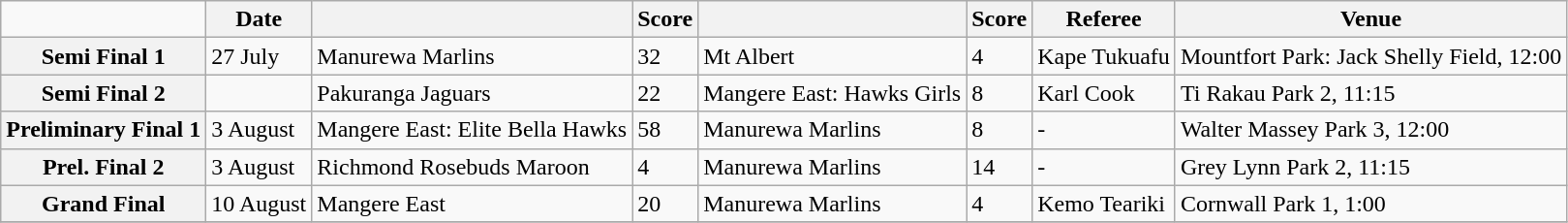<table class="wikitable mw-collapsible">
<tr>
<td></td>
<th scope="col">Date</th>
<th scope="col"></th>
<th scope="col">Score</th>
<th scope="col"></th>
<th scope="col">Score</th>
<th scope="col">Referee</th>
<th scope="col">Venue</th>
</tr>
<tr>
<th scope="row">Semi Final 1</th>
<td>27 July</td>
<td>Manurewa Marlins</td>
<td>32</td>
<td>Mt Albert</td>
<td>4</td>
<td>Kape Tukuafu</td>
<td>Mountfort Park: Jack Shelly Field, 12:00</td>
</tr>
<tr>
<th scope="row">Semi Final 2</th>
<td></td>
<td>Pakuranga Jaguars</td>
<td>22</td>
<td>Mangere East: Hawks Girls</td>
<td>8</td>
<td>Karl Cook</td>
<td>Ti Rakau Park 2, 11:15</td>
</tr>
<tr>
<th scope="row">Preliminary Final 1</th>
<td>3 August</td>
<td>Mangere East: Elite Bella Hawks</td>
<td>58</td>
<td>Manurewa Marlins</td>
<td>8</td>
<td>-</td>
<td>Walter Massey Park 3, 12:00</td>
</tr>
<tr>
<th scope="row">Prel. Final 2</th>
<td>3 August</td>
<td>Richmond Rosebuds Maroon</td>
<td>4</td>
<td>Manurewa Marlins</td>
<td>14</td>
<td>-</td>
<td>Grey Lynn Park 2, 11:15</td>
</tr>
<tr>
<th scope="row">Grand Final</th>
<td>10 August</td>
<td>Mangere East</td>
<td>20</td>
<td>Manurewa Marlins</td>
<td>4</td>
<td>Kemo Teariki</td>
<td>Cornwall Park 1, 1:00</td>
</tr>
<tr>
</tr>
</table>
